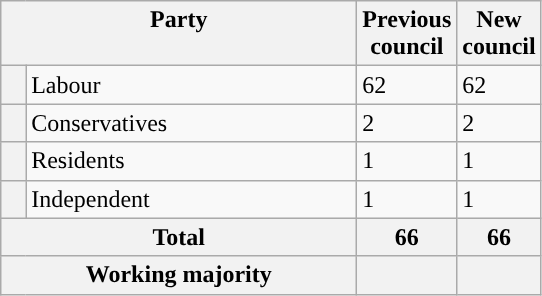<table class="wikitable">
<tr>
<th valign=top colspan="2" style="width: 230px">Party</th>
<th valign=top style="width: 30px">Previous council</th>
<th valign=top style="width: 30px">New council</th>
</tr>
<tr>
<th style="background-color: "></th>
<td>Labour</td>
<td>62</td>
<td>62</td>
</tr>
<tr>
<th style="background-color: "></th>
<td>Conservatives</td>
<td>2</td>
<td>2</td>
</tr>
<tr>
<th style="background-color: "></th>
<td>Residents</td>
<td>1</td>
<td>1</td>
</tr>
<tr>
<th style="background-color: "></th>
<td>Independent</td>
<td>1</td>
<td>1</td>
</tr>
<tr>
<th colspan=2>Total</th>
<th style="text-align: center">66</th>
<th colspan=3>66</th>
</tr>
<tr>
<th colspan=2>Working majority</th>
<th></th>
<th></th>
</tr>
</table>
